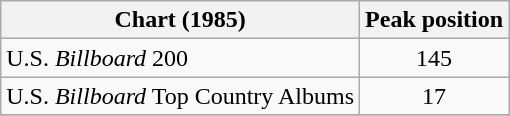<table class="wikitable">
<tr>
<th>Chart (1985)</th>
<th>Peak position</th>
</tr>
<tr>
<td>U.S. <em>Billboard</em> 200</td>
<td align="center">145</td>
</tr>
<tr>
<td>U.S. <em>Billboard</em> Top Country Albums</td>
<td align="center">17</td>
</tr>
<tr>
</tr>
</table>
